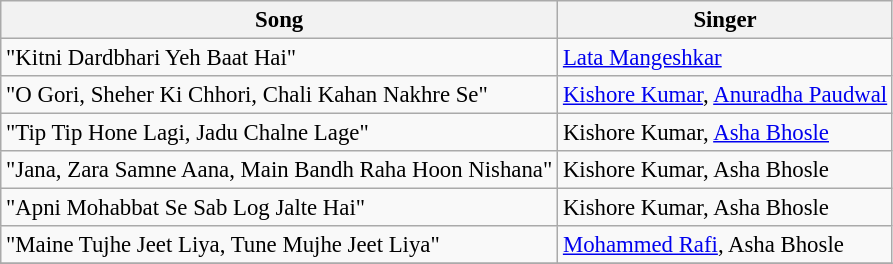<table class="wikitable" style="font-size:95%;">
<tr>
<th>Song</th>
<th>Singer</th>
</tr>
<tr>
<td>"Kitni Dardbhari Yeh Baat Hai"</td>
<td><a href='#'>Lata Mangeshkar</a></td>
</tr>
<tr>
<td>"O Gori, Sheher Ki Chhori, Chali Kahan Nakhre Se"</td>
<td><a href='#'>Kishore Kumar</a>, <a href='#'>Anuradha Paudwal</a></td>
</tr>
<tr>
<td>"Tip Tip Hone Lagi, Jadu Chalne Lage"</td>
<td>Kishore Kumar, <a href='#'>Asha Bhosle</a></td>
</tr>
<tr>
<td>"Jana, Zara Samne Aana, Main Bandh Raha Hoon Nishana"</td>
<td>Kishore Kumar, Asha Bhosle</td>
</tr>
<tr>
<td>"Apni Mohabbat Se Sab Log Jalte Hai"</td>
<td>Kishore Kumar, Asha Bhosle</td>
</tr>
<tr>
<td>"Maine Tujhe Jeet Liya, Tune Mujhe Jeet Liya"</td>
<td><a href='#'>Mohammed Rafi</a>, Asha Bhosle</td>
</tr>
<tr>
</tr>
</table>
